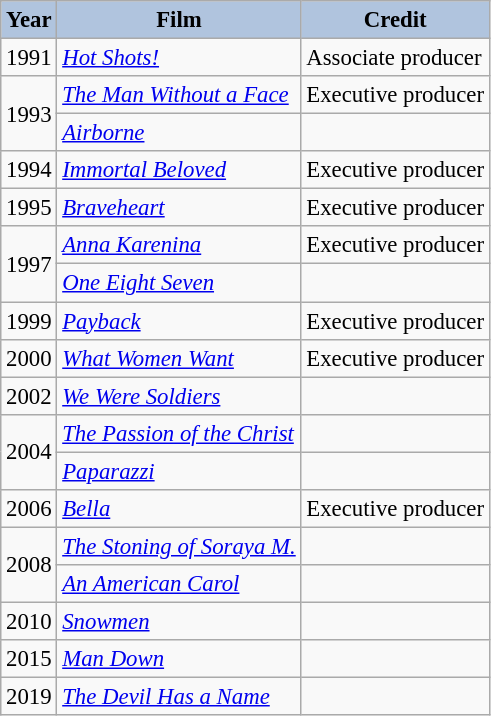<table class="wikitable" style="font-size:95%;">
<tr>
<th style="background:#B0C4DE;">Year</th>
<th style="background:#B0C4DE;">Film</th>
<th style="background:#B0C4DE;">Credit</th>
</tr>
<tr>
<td>1991</td>
<td><em><a href='#'>Hot Shots!</a></em></td>
<td>Associate producer</td>
</tr>
<tr>
<td rowspan=2>1993</td>
<td><em><a href='#'>The Man Without a Face</a></em></td>
<td>Executive producer</td>
</tr>
<tr>
<td><em><a href='#'>Airborne</a></em></td>
<td></td>
</tr>
<tr>
<td>1994</td>
<td><em><a href='#'>Immortal Beloved</a></em></td>
<td>Executive producer</td>
</tr>
<tr>
<td>1995</td>
<td><em><a href='#'>Braveheart</a></em></td>
<td>Executive producer</td>
</tr>
<tr>
<td rowspan=2>1997</td>
<td><em><a href='#'>Anna Karenina</a></em></td>
<td>Executive producer</td>
</tr>
<tr>
<td><em><a href='#'>One Eight Seven</a></em></td>
<td></td>
</tr>
<tr>
<td>1999</td>
<td><em><a href='#'>Payback</a></em></td>
<td>Executive producer</td>
</tr>
<tr>
<td>2000</td>
<td><em><a href='#'>What Women Want</a></em></td>
<td>Executive producer</td>
</tr>
<tr>
<td>2002</td>
<td><em><a href='#'>We Were Soldiers</a></em></td>
<td></td>
</tr>
<tr>
<td rowspan=2>2004</td>
<td><em><a href='#'>The Passion of the Christ</a></em></td>
<td></td>
</tr>
<tr>
<td><em><a href='#'>Paparazzi</a></em></td>
<td></td>
</tr>
<tr>
<td>2006</td>
<td><em><a href='#'>Bella</a></em></td>
<td>Executive producer</td>
</tr>
<tr>
<td rowspan=2>2008</td>
<td><em><a href='#'>The Stoning of Soraya M.</a></em></td>
<td></td>
</tr>
<tr>
<td><em><a href='#'>An American Carol</a></em></td>
<td></td>
</tr>
<tr>
<td>2010</td>
<td><em><a href='#'>Snowmen</a></em></td>
<td></td>
</tr>
<tr>
<td>2015</td>
<td><em><a href='#'>Man Down</a></em></td>
<td></td>
</tr>
<tr>
<td>2019</td>
<td><em><a href='#'>The Devil Has a Name</a></em></td>
<td></td>
</tr>
</table>
